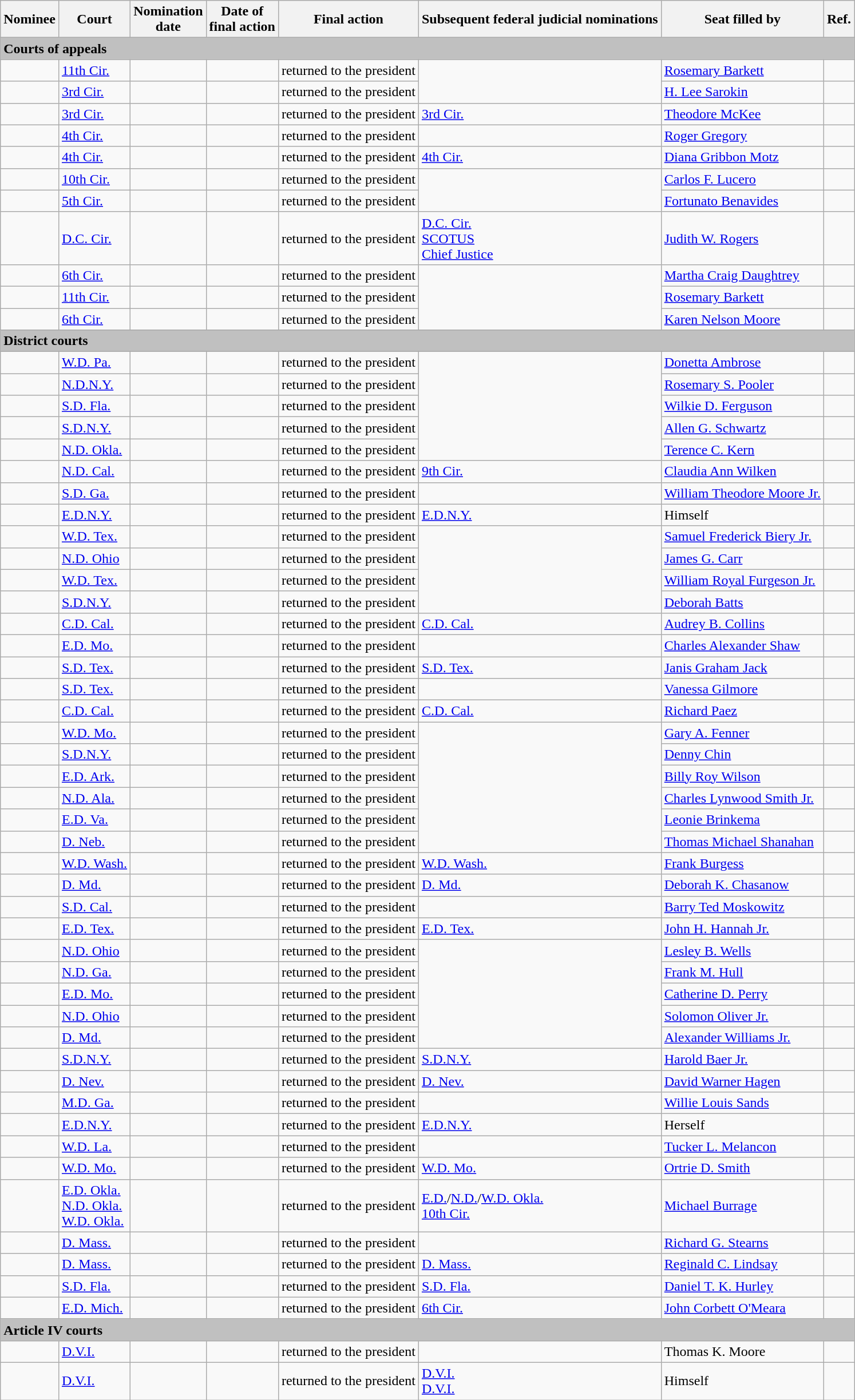<table class="sortable wikitable">
<tr>
<th>Nominee</th>
<th>Court</th>
<th>Nomination<br>date</th>
<th>Date of<br>final action</th>
<th>Final action</th>
<th>Subsequent federal judicial nominations</th>
<th>Seat filled by</th>
<th>Ref.</th>
</tr>
<tr>
<td colspan=8 bgcolor=#C0C0C0><strong>Courts of appeals</strong></td>
</tr>
<tr>
<td></td>
<td><a href='#'>11th Cir.</a></td>
<td></td>
<td></td>
<td>returned to the president</td>
<td rowspan=2></td>
<td><a href='#'>Rosemary Barkett</a></td>
<td></td>
</tr>
<tr>
<td></td>
<td><a href='#'>3rd Cir.</a></td>
<td></td>
<td></td>
<td>returned to the president</td>
<td><a href='#'>H. Lee Sarokin</a></td>
<td></td>
</tr>
<tr>
<td></td>
<td><a href='#'>3rd Cir.</a></td>
<td></td>
<td></td>
<td>returned to the president</td>
<td><a href='#'>3rd Cir.</a> </td>
<td><a href='#'>Theodore McKee</a></td>
<td></td>
</tr>
<tr>
<td></td>
<td><a href='#'>4th Cir.</a></td>
<td></td>
<td></td>
<td>returned to the president</td>
<td></td>
<td><a href='#'>Roger Gregory</a></td>
<td></td>
</tr>
<tr>
<td></td>
<td><a href='#'>4th Cir.</a></td>
<td></td>
<td></td>
<td>returned to the president</td>
<td><a href='#'>4th Cir.</a> </td>
<td><a href='#'>Diana Gribbon Motz</a></td>
<td></td>
</tr>
<tr>
<td></td>
<td><a href='#'>10th Cir.</a></td>
<td></td>
<td></td>
<td>returned to the president</td>
<td rowspan=2></td>
<td><a href='#'>Carlos F. Lucero</a></td>
<td></td>
</tr>
<tr>
<td></td>
<td><a href='#'>5th Cir.</a></td>
<td></td>
<td></td>
<td>returned to the president</td>
<td><a href='#'>Fortunato Benavides</a></td>
<td></td>
</tr>
<tr>
<td></td>
<td><a href='#'>D.C. Cir.</a></td>
<td></td>
<td></td>
<td>returned to the president</td>
<td><a href='#'>D.C. Cir.</a> <br><a href='#'>SCOTUS</a> <br><a href='#'>Chief Justice</a> </td>
<td><a href='#'>Judith W. Rogers</a></td>
<td></td>
</tr>
<tr>
<td></td>
<td><a href='#'>6th Cir.</a></td>
<td></td>
<td></td>
<td>returned to the president</td>
<td rowspan=3></td>
<td><a href='#'>Martha Craig Daughtrey</a></td>
<td></td>
</tr>
<tr>
<td></td>
<td><a href='#'>11th Cir.</a></td>
<td></td>
<td></td>
<td>returned to the president</td>
<td><a href='#'>Rosemary Barkett</a></td>
<td></td>
</tr>
<tr>
<td></td>
<td><a href='#'>6th Cir.</a></td>
<td></td>
<td></td>
<td>returned to the president</td>
<td><a href='#'>Karen Nelson Moore</a></td>
<td></td>
</tr>
<tr>
<td colspan=8 bgcolor=#C0C0C0><strong>District courts</strong></td>
</tr>
<tr>
<td></td>
<td><a href='#'>W.D. Pa.</a></td>
<td></td>
<td></td>
<td>returned to the president</td>
<td rowspan=5></td>
<td><a href='#'>Donetta Ambrose</a></td>
<td></td>
</tr>
<tr>
<td></td>
<td><a href='#'>N.D.N.Y.</a></td>
<td></td>
<td></td>
<td>returned to the president</td>
<td><a href='#'>Rosemary S. Pooler</a></td>
<td></td>
</tr>
<tr>
<td></td>
<td><a href='#'>S.D. Fla.</a></td>
<td></td>
<td></td>
<td>returned to the president</td>
<td><a href='#'>Wilkie D. Ferguson</a></td>
<td></td>
</tr>
<tr>
<td></td>
<td><a href='#'>S.D.N.Y.</a></td>
<td></td>
<td></td>
<td>returned to the president</td>
<td><a href='#'>Allen G. Schwartz</a></td>
<td></td>
</tr>
<tr>
<td></td>
<td><a href='#'>N.D. Okla.</a></td>
<td></td>
<td></td>
<td>returned to the president</td>
<td><a href='#'>Terence C. Kern</a></td>
<td></td>
</tr>
<tr>
<td></td>
<td><a href='#'>N.D. Cal.</a></td>
<td></td>
<td></td>
<td>returned to the president</td>
<td><a href='#'>9th Cir.</a> </td>
<td><a href='#'>Claudia Ann Wilken</a></td>
<td></td>
</tr>
<tr>
<td></td>
<td><a href='#'>S.D. Ga.</a></td>
<td></td>
<td></td>
<td>returned to the president</td>
<td></td>
<td><a href='#'>William Theodore Moore Jr.</a></td>
<td></td>
</tr>
<tr>
<td></td>
<td><a href='#'>E.D.N.Y.</a></td>
<td></td>
<td></td>
<td>returned to the president</td>
<td><a href='#'>E.D.N.Y.</a> </td>
<td>Himself</td>
<td></td>
</tr>
<tr>
<td></td>
<td><a href='#'>W.D. Tex.</a></td>
<td></td>
<td></td>
<td>returned to the president</td>
<td rowspan=4></td>
<td><a href='#'>Samuel Frederick Biery Jr.</a></td>
<td></td>
</tr>
<tr>
<td></td>
<td><a href='#'>N.D. Ohio</a></td>
<td></td>
<td></td>
<td>returned to the president</td>
<td><a href='#'>James G. Carr</a></td>
<td></td>
</tr>
<tr>
<td></td>
<td><a href='#'>W.D. Tex.</a></td>
<td></td>
<td></td>
<td>returned to the president</td>
<td><a href='#'>William Royal Furgeson Jr.</a></td>
<td></td>
</tr>
<tr>
<td></td>
<td><a href='#'>S.D.N.Y.</a></td>
<td></td>
<td></td>
<td>returned to the president</td>
<td><a href='#'>Deborah Batts</a></td>
<td></td>
</tr>
<tr>
<td></td>
<td><a href='#'>C.D. Cal.</a></td>
<td></td>
<td></td>
<td>returned to the president</td>
<td><a href='#'>C.D. Cal.</a> </td>
<td><a href='#'>Audrey B. Collins</a></td>
<td></td>
</tr>
<tr>
<td></td>
<td><a href='#'>E.D. Mo.</a></td>
<td></td>
<td></td>
<td>returned to the president</td>
<td></td>
<td><a href='#'>Charles Alexander Shaw</a></td>
<td></td>
</tr>
<tr>
<td></td>
<td><a href='#'>S.D. Tex.</a></td>
<td></td>
<td></td>
<td>returned to the president</td>
<td><a href='#'>S.D. Tex.</a> </td>
<td><a href='#'>Janis Graham Jack</a></td>
<td></td>
</tr>
<tr>
<td></td>
<td><a href='#'>S.D. Tex.</a></td>
<td></td>
<td></td>
<td>returned to the president</td>
<td></td>
<td><a href='#'>Vanessa Gilmore</a></td>
<td></td>
</tr>
<tr>
<td></td>
<td><a href='#'>C.D. Cal.</a></td>
<td></td>
<td></td>
<td>returned to the president</td>
<td><a href='#'>C.D. Cal.</a> </td>
<td><a href='#'>Richard Paez</a></td>
<td></td>
</tr>
<tr>
<td></td>
<td><a href='#'>W.D. Mo.</a></td>
<td></td>
<td></td>
<td>returned to the president</td>
<td rowspan=6></td>
<td><a href='#'>Gary A. Fenner</a></td>
<td></td>
</tr>
<tr>
<td></td>
<td><a href='#'>S.D.N.Y.</a></td>
<td></td>
<td></td>
<td>returned to the president</td>
<td><a href='#'>Denny Chin</a></td>
<td></td>
</tr>
<tr>
<td></td>
<td><a href='#'>E.D. Ark.</a></td>
<td></td>
<td></td>
<td>returned to the president</td>
<td><a href='#'>Billy Roy Wilson</a></td>
<td></td>
</tr>
<tr>
<td></td>
<td><a href='#'>N.D. Ala.</a></td>
<td></td>
<td></td>
<td>returned to the president</td>
<td><a href='#'>Charles Lynwood Smith Jr.</a></td>
<td></td>
</tr>
<tr>
<td></td>
<td><a href='#'>E.D. Va.</a></td>
<td></td>
<td></td>
<td>returned to the president</td>
<td><a href='#'>Leonie Brinkema</a></td>
<td></td>
</tr>
<tr>
<td></td>
<td><a href='#'>D. Neb.</a></td>
<td></td>
<td></td>
<td>returned to the president</td>
<td><a href='#'>Thomas Michael Shanahan</a></td>
<td></td>
</tr>
<tr>
<td></td>
<td><a href='#'>W.D. Wash.</a></td>
<td></td>
<td></td>
<td>returned to the president</td>
<td><a href='#'>W.D. Wash.</a> </td>
<td><a href='#'>Frank Burgess</a></td>
<td></td>
</tr>
<tr>
<td></td>
<td><a href='#'>D. Md.</a></td>
<td></td>
<td></td>
<td>returned to the president</td>
<td><a href='#'>D. Md.</a> </td>
<td><a href='#'>Deborah K. Chasanow</a></td>
<td></td>
</tr>
<tr>
<td></td>
<td><a href='#'>S.D. Cal.</a></td>
<td></td>
<td></td>
<td>returned to the president</td>
<td></td>
<td><a href='#'>Barry Ted Moskowitz</a></td>
<td></td>
</tr>
<tr>
<td></td>
<td><a href='#'>E.D. Tex.</a></td>
<td></td>
<td></td>
<td>returned to the president</td>
<td><a href='#'>E.D. Tex.</a> </td>
<td><a href='#'>John H. Hannah Jr.</a></td>
<td></td>
</tr>
<tr>
<td></td>
<td><a href='#'>N.D. Ohio</a></td>
<td></td>
<td></td>
<td>returned to the president</td>
<td rowspan=5></td>
<td><a href='#'>Lesley B. Wells</a></td>
<td></td>
</tr>
<tr>
<td></td>
<td><a href='#'>N.D. Ga.</a></td>
<td></td>
<td></td>
<td>returned to the president</td>
<td><a href='#'>Frank M. Hull</a></td>
<td></td>
</tr>
<tr>
<td></td>
<td><a href='#'>E.D. Mo.</a></td>
<td></td>
<td></td>
<td>returned to the president</td>
<td><a href='#'>Catherine D. Perry</a></td>
<td></td>
</tr>
<tr>
<td></td>
<td><a href='#'>N.D. Ohio</a></td>
<td></td>
<td></td>
<td>returned to the president</td>
<td><a href='#'>Solomon Oliver Jr.</a></td>
<td></td>
</tr>
<tr>
<td></td>
<td><a href='#'>D. Md.</a></td>
<td></td>
<td></td>
<td>returned to the president</td>
<td><a href='#'>Alexander Williams Jr.</a></td>
<td></td>
</tr>
<tr>
<td></td>
<td><a href='#'>S.D.N.Y.</a></td>
<td></td>
<td></td>
<td>returned to the president</td>
<td><a href='#'>S.D.N.Y.</a> </td>
<td><a href='#'>Harold Baer Jr.</a></td>
<td></td>
</tr>
<tr>
<td></td>
<td><a href='#'>D. Nev.</a></td>
<td></td>
<td></td>
<td>returned to the president</td>
<td><a href='#'>D. Nev.</a> </td>
<td><a href='#'>David Warner Hagen</a></td>
<td></td>
</tr>
<tr>
<td></td>
<td><a href='#'>M.D. Ga.</a></td>
<td></td>
<td></td>
<td>returned to the president</td>
<td></td>
<td><a href='#'>Willie Louis Sands</a></td>
<td></td>
</tr>
<tr>
<td></td>
<td><a href='#'>E.D.N.Y.</a></td>
<td></td>
<td></td>
<td>returned to the president</td>
<td><a href='#'>E.D.N.Y.</a> </td>
<td>Herself</td>
<td></td>
</tr>
<tr>
<td></td>
<td><a href='#'>W.D. La.</a></td>
<td></td>
<td></td>
<td>returned to the president</td>
<td></td>
<td><a href='#'>Tucker L. Melancon</a></td>
<td></td>
</tr>
<tr>
<td></td>
<td><a href='#'>W.D. Mo.</a></td>
<td></td>
<td></td>
<td>returned to the president</td>
<td><a href='#'>W.D. Mo.</a> </td>
<td><a href='#'>Ortrie D. Smith</a></td>
<td></td>
</tr>
<tr>
<td></td>
<td><a href='#'>E.D. Okla.</a><br><a href='#'>N.D. Okla.</a><br><a href='#'>W.D. Okla.</a></td>
<td></td>
<td></td>
<td>returned to the president</td>
<td><a href='#'>E.D.</a>/<a href='#'>N.D.</a>/<a href='#'>W.D. Okla.</a> <br><a href='#'>10th Cir.</a> </td>
<td><a href='#'>Michael Burrage</a></td>
<td></td>
</tr>
<tr>
<td></td>
<td><a href='#'>D. Mass.</a></td>
<td></td>
<td></td>
<td>returned to the president</td>
<td></td>
<td><a href='#'>Richard G. Stearns</a></td>
<td></td>
</tr>
<tr>
<td></td>
<td><a href='#'>D. Mass.</a></td>
<td></td>
<td></td>
<td>returned to the president</td>
<td><a href='#'>D. Mass.</a> </td>
<td><a href='#'>Reginald C. Lindsay</a></td>
<td></td>
</tr>
<tr>
<td></td>
<td><a href='#'>S.D. Fla.</a></td>
<td></td>
<td></td>
<td>returned to the president</td>
<td><a href='#'>S.D. Fla.</a> </td>
<td><a href='#'>Daniel T. K. Hurley</a></td>
<td></td>
</tr>
<tr>
<td></td>
<td><a href='#'>E.D. Mich.</a></td>
<td></td>
<td></td>
<td>returned to the president</td>
<td><a href='#'>6th Cir.</a> </td>
<td><a href='#'>John Corbett O'Meara</a></td>
<td></td>
</tr>
<tr>
<td colspan=8 bgcolor=#C0C0C0><strong>Article IV courts</strong></td>
</tr>
<tr>
<td></td>
<td><a href='#'>D.V.I.</a></td>
<td></td>
<td></td>
<td>returned to the president</td>
<td></td>
<td>Thomas K. Moore</td>
<td></td>
</tr>
<tr>
<td></td>
<td><a href='#'>D.V.I.</a></td>
<td></td>
<td></td>
<td>returned to the president</td>
<td><a href='#'>D.V.I.</a> <br><a href='#'>D.V.I.</a> </td>
<td>Himself</td>
<td></td>
</tr>
</table>
